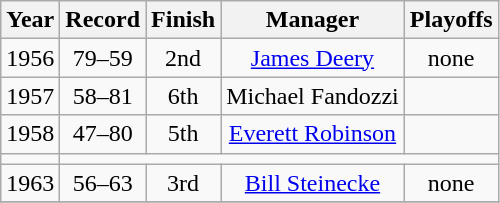<table class="wikitable" style="text-align:center">
<tr>
<th>Year</th>
<th>Record</th>
<th>Finish</th>
<th>Manager</th>
<th>Playoffs</th>
</tr>
<tr>
<td>1956</td>
<td>79–59</td>
<td>2nd</td>
<td><a href='#'>James Deery</a></td>
<td>none</td>
</tr>
<tr>
<td>1957</td>
<td>58–81</td>
<td>6th</td>
<td>Michael Fandozzi</td>
<td></td>
</tr>
<tr>
<td>1958</td>
<td>47–80</td>
<td>5th</td>
<td><a href='#'>Everett Robinson</a></td>
<td></td>
</tr>
<tr>
<td></td>
</tr>
<tr>
<td>1963</td>
<td>56–63</td>
<td>3rd</td>
<td><a href='#'>Bill Steinecke</a></td>
<td>none</td>
</tr>
<tr>
</tr>
</table>
